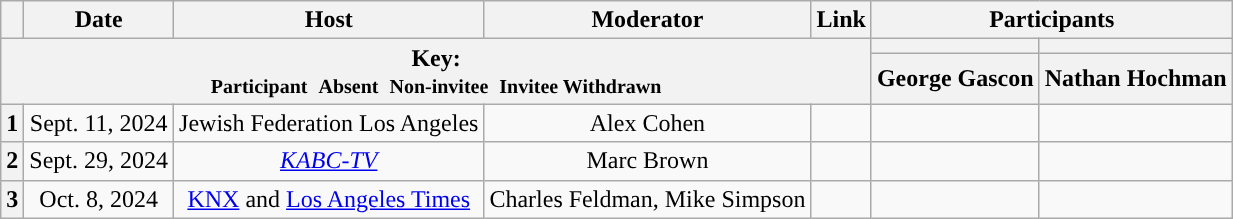<table class="wikitable" style="text-align:center;">
<tr>
<th scope="col"></th>
<th scope="col">Date</th>
<th scope="col">Host</th>
<th scope="col">Moderator</th>
<th scope="col">Link</th>
<th colspan="2" scope="col">Participants</th>
</tr>
<tr>
<th colspan="5" rowspan="2">Key:<br> <small>Participant </small>  <small>Absent </small>  <small>Non-invitee </small>  <small>Invitee  Withdrawn</small></th>
<th scope="col" style="background:"></th>
<th scope="col" style="background:"></th>
</tr>
<tr>
<th scope="col">George Gascon</th>
<th scope="col">Nathan Hochman</th>
</tr>
<tr>
<th scope="row">1</th>
<td style="white-space:nowrap;">Sept. 11, 2024</td>
<td style="white-space:nowrap;">Jewish Federation Los Angeles</td>
<td style="white-space:nowrap;">Alex Cohen</td>
<td style="white-space:nowrap;"></td>
<td></td>
<td></td>
</tr>
<tr>
<th scope="row">2</th>
<td style="white-space:nowrap;">Sept. 29, 2024</td>
<td style="white-space:nowrap;"><em><a href='#'>KABC-TV</a></em></td>
<td style="white-space:nowrap;">Marc Brown</td>
<td style="white-space:nowrap;"></td>
<td></td>
<td></td>
</tr>
<tr>
<th scope="row">3</th>
<td style="white-space:nowrap;">Oct. 8, 2024</td>
<td style="white-space:nowrap;"><a href='#'>KNX</a> and <a href='#'>Los Angeles Times</a></td>
<td style="white-space:nowrap;">Charles Feldman, Mike Simpson</td>
<td style="white-space:nowrap;"></td>
<td></td>
<td></td>
</tr>
</table>
